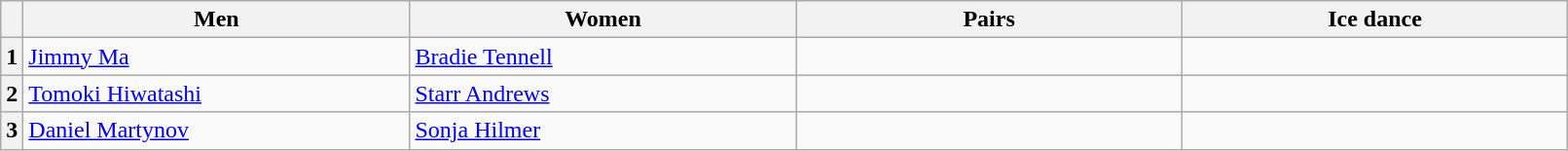<table class="wikitable unsortable" style="text-align:left; width:85%">
<tr>
<th scope="col"></th>
<th scope="col" style="width:25%">Men</th>
<th scope="col" style="width:25%">Women</th>
<th scope="col" style="width:25%">Pairs</th>
<th scope="col" style="width:25%">Ice dance</th>
</tr>
<tr>
<th scope="row">1</th>
<td><a href='#'>Jimmy Ma</a></td>
<td><a href='#'>Bradie Tennell</a></td>
<td></td>
<td></td>
</tr>
<tr>
<th scope="row">2</th>
<td><a href='#'>Tomoki Hiwatashi</a></td>
<td><a href='#'>Starr Andrews</a></td>
<td></td>
<td></td>
</tr>
<tr>
<th scope="row">3</th>
<td><a href='#'>Daniel Martynov</a></td>
<td><a href='#'>Sonja Hilmer</a></td>
<td></td>
<td></td>
</tr>
</table>
